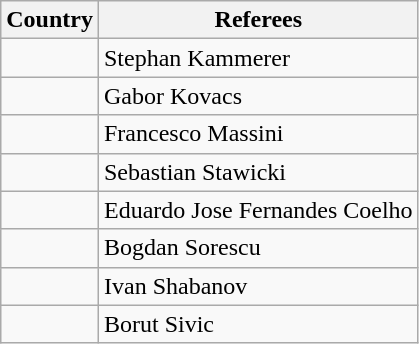<table class="wikitable">
<tr>
<th>Country</th>
<th>Referees</th>
</tr>
<tr>
<td></td>
<td>Stephan Kammerer</td>
</tr>
<tr>
<td></td>
<td>Gabor Kovacs</td>
</tr>
<tr>
<td></td>
<td>Francesco Massini</td>
</tr>
<tr>
<td></td>
<td>Sebastian Stawicki</td>
</tr>
<tr>
<td></td>
<td>Eduardo Jose Fernandes Coelho</td>
</tr>
<tr>
<td></td>
<td>Bogdan Sorescu</td>
</tr>
<tr>
<td></td>
<td>Ivan Shabanov</td>
</tr>
<tr>
<td></td>
<td>Borut Sivic</td>
</tr>
</table>
